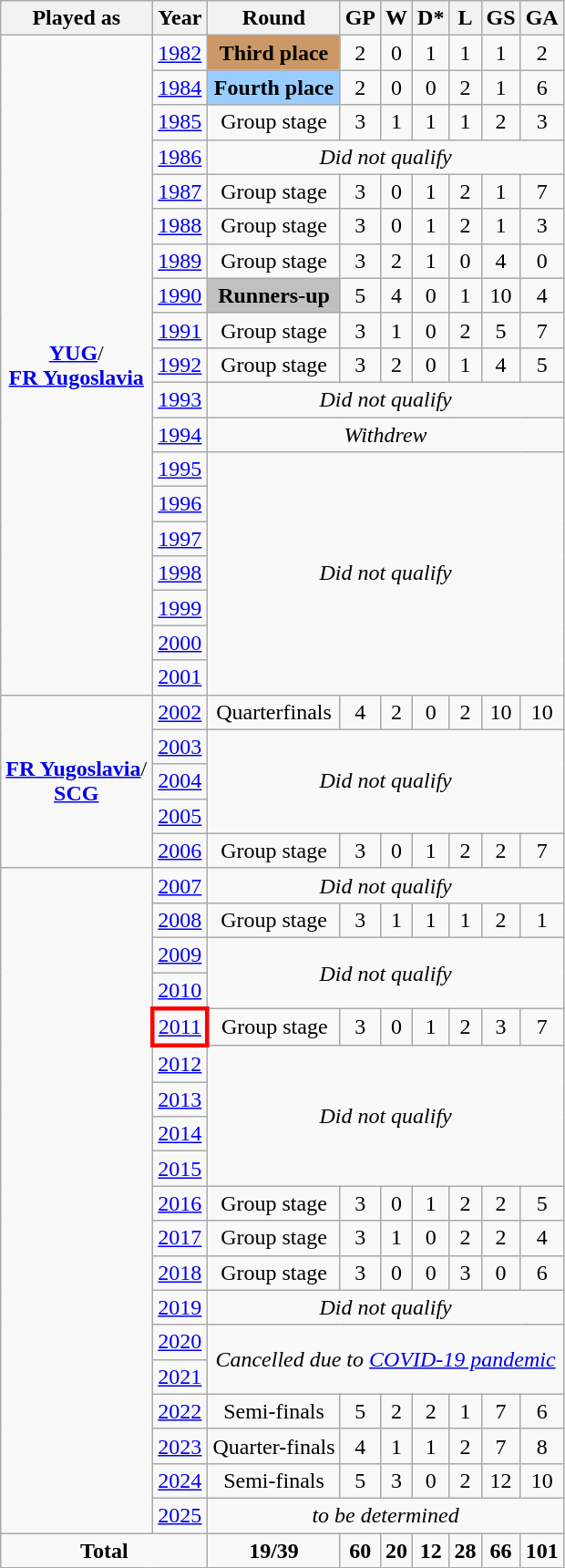<table class="wikitable" style="text-align: center;">
<tr>
<th>Played as</th>
<th>Year</th>
<th>Round</th>
<th>GP</th>
<th>W</th>
<th>D*</th>
<th>L</th>
<th>GS</th>
<th>GA</th>
</tr>
<tr>
<td rowspan="19"><strong> <a href='#'>YUG</a></strong>/<br><strong> <a href='#'>FR Yugoslavia</a></strong></td>
<td> <a href='#'>1982</a></td>
<td - bgcolor="#cc9966"><strong>Third place</strong></td>
<td>2</td>
<td>0</td>
<td>1</td>
<td>1</td>
<td>1</td>
<td>2</td>
</tr>
<tr>
<td> <a href='#'>1984</a></td>
<td - bgcolor="#9acdff"><strong>Fourth place</strong></td>
<td>2</td>
<td>0</td>
<td>0</td>
<td>2</td>
<td>1</td>
<td>6</td>
</tr>
<tr>
<td> <a href='#'>1985</a></td>
<td>Group stage</td>
<td>3</td>
<td>1</td>
<td>1</td>
<td>1</td>
<td>2</td>
<td>3</td>
</tr>
<tr>
<td> <a href='#'>1986</a></td>
<td colspan=7><em>Did not qualify</em></td>
</tr>
<tr>
<td> <a href='#'>1987</a></td>
<td>Group stage</td>
<td>3</td>
<td>0</td>
<td>1</td>
<td>2</td>
<td>1</td>
<td>7</td>
</tr>
<tr>
<td> <a href='#'>1988</a></td>
<td>Group stage</td>
<td>3</td>
<td>0</td>
<td>1</td>
<td>2</td>
<td>1</td>
<td>3</td>
</tr>
<tr>
<td> <a href='#'>1989</a></td>
<td>Group stage</td>
<td>3</td>
<td>2</td>
<td>1</td>
<td>0</td>
<td>4</td>
<td>0</td>
</tr>
<tr>
<td> <a href='#'>1990</a></td>
<td - bgcolor="silver"><strong>Runners-up</strong></td>
<td>5</td>
<td>4</td>
<td>0</td>
<td>1</td>
<td>10</td>
<td>4</td>
</tr>
<tr>
<td> <a href='#'>1991</a></td>
<td>Group stage</td>
<td>3</td>
<td>1</td>
<td>0</td>
<td>2</td>
<td>5</td>
<td>7</td>
</tr>
<tr>
<td> <a href='#'>1992</a></td>
<td>Group stage</td>
<td>3</td>
<td>2</td>
<td>0</td>
<td>1</td>
<td>4</td>
<td>5</td>
</tr>
<tr>
<td> <a href='#'>1993</a></td>
<td colspan=7><em>Did not qualify</em></td>
</tr>
<tr>
<td> <a href='#'>1994</a></td>
<td colspan=7><em>Withdrew</em></td>
</tr>
<tr>
<td> <a href='#'>1995</a></td>
<td rowspan=7 colspan=7><em>Did not qualify</em></td>
</tr>
<tr>
<td> <a href='#'>1996</a></td>
</tr>
<tr>
<td> <a href='#'>1997</a></td>
</tr>
<tr>
<td> <a href='#'>1998</a></td>
</tr>
<tr>
<td> <a href='#'>1999</a></td>
</tr>
<tr>
<td> <a href='#'>2000</a></td>
</tr>
<tr>
<td> <a href='#'>2001</a></td>
</tr>
<tr>
<td rowspan="5"><strong> <a href='#'>FR Yugoslavia</a></strong>/<br><strong> <a href='#'>SCG</a></strong></td>
<td> <a href='#'>2002</a></td>
<td>Quarterfinals</td>
<td>4</td>
<td>2</td>
<td>0</td>
<td>2</td>
<td>10</td>
<td>10</td>
</tr>
<tr>
<td> <a href='#'>2003</a></td>
<td rowspan=3 colspan=7><em>Did not qualify</em></td>
</tr>
<tr>
<td> <a href='#'>2004</a></td>
</tr>
<tr>
<td> <a href='#'>2005</a></td>
</tr>
<tr>
<td> <a href='#'>2006</a></td>
<td>Group stage</td>
<td>3</td>
<td>0</td>
<td>1</td>
<td>2</td>
<td>2</td>
<td>7</td>
</tr>
<tr>
<td rowspan="19"><strong></strong></td>
<td> <a href='#'>2007</a></td>
<td colspan=7><em>Did not qualify</em></td>
</tr>
<tr>
<td> <a href='#'>2008</a></td>
<td>Group stage</td>
<td>3</td>
<td>1</td>
<td>1</td>
<td>1</td>
<td>2</td>
<td>1</td>
</tr>
<tr>
<td> <a href='#'>2009</a></td>
<td rowspan=2 colspan=7><em>Did not qualify</em></td>
</tr>
<tr>
<td> <a href='#'>2010</a></td>
</tr>
<tr>
<td style="border: 3px solid red"> <a href='#'>2011</a></td>
<td>Group stage</td>
<td>3</td>
<td>0</td>
<td>1</td>
<td>2</td>
<td>3</td>
<td>7</td>
</tr>
<tr>
<td> <a href='#'>2012</a></td>
<td rowspan=4 colspan=7><em>Did not qualify</em></td>
</tr>
<tr>
<td> <a href='#'>2013</a></td>
</tr>
<tr>
<td> <a href='#'>2014</a></td>
</tr>
<tr>
<td> <a href='#'>2015</a></td>
</tr>
<tr>
<td> <a href='#'>2016</a></td>
<td>Group stage</td>
<td>3</td>
<td>0</td>
<td>1</td>
<td>2</td>
<td>2</td>
<td>5</td>
</tr>
<tr>
<td> <a href='#'>2017</a></td>
<td>Group stage</td>
<td>3</td>
<td>1</td>
<td>0</td>
<td>2</td>
<td>2</td>
<td>4</td>
</tr>
<tr>
<td> <a href='#'>2018</a></td>
<td>Group stage</td>
<td>3</td>
<td>0</td>
<td>0</td>
<td>3</td>
<td>0</td>
<td>6</td>
</tr>
<tr>
<td> <a href='#'>2019</a></td>
<td colspan=7><em>Did not qualify</em></td>
</tr>
<tr>
<td> <a href='#'>2020</a></td>
<td rowspan=2 colspan=8><em>Cancelled due to <a href='#'>COVID-19 pandemic</a></em></td>
</tr>
<tr>
<td> <a href='#'>2021</a></td>
</tr>
<tr>
<td> <a href='#'>2022</a></td>
<td>Semi-finals</td>
<td>5</td>
<td>2</td>
<td>2</td>
<td>1</td>
<td>7</td>
<td>6</td>
</tr>
<tr>
<td> <a href='#'>2023</a></td>
<td>Quarter-finals</td>
<td>4</td>
<td>1</td>
<td>1</td>
<td>2</td>
<td>7</td>
<td>8</td>
</tr>
<tr>
<td> <a href='#'>2024</a></td>
<td>Semi-finals</td>
<td>5</td>
<td>3</td>
<td>0</td>
<td>2</td>
<td>12</td>
<td>10</td>
</tr>
<tr>
<td> <a href='#'>2025</a></td>
<td colspan=7><em>to be determined</em></td>
</tr>
<tr>
<td colspan=2><strong>Total</strong></td>
<td><strong>19/39</strong></td>
<td><strong>60</strong></td>
<td><strong>20</strong></td>
<td><strong>12</strong></td>
<td><strong>28</strong></td>
<td><strong>66</strong></td>
<td><strong>101</strong></td>
</tr>
</table>
